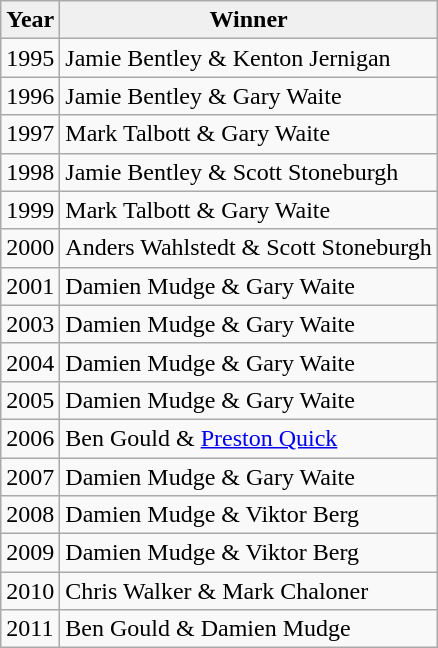<table class="wikitable">
<tr style="text-align:center; background:#f0f0f0;">
<td><strong>Year</strong></td>
<td><strong>Winner</strong></td>
</tr>
<tr>
<td>1995</td>
<td>Jamie Bentley & Kenton Jernigan</td>
</tr>
<tr>
<td>1996</td>
<td>Jamie Bentley & Gary Waite</td>
</tr>
<tr>
<td>1997</td>
<td>Mark Talbott & Gary Waite</td>
</tr>
<tr>
<td>1998</td>
<td>Jamie Bentley & Scott Stoneburgh</td>
</tr>
<tr>
<td>1999</td>
<td>Mark Talbott & Gary Waite</td>
</tr>
<tr>
<td>2000</td>
<td>Anders Wahlstedt & Scott Stoneburgh</td>
</tr>
<tr>
<td>2001</td>
<td>Damien Mudge & Gary Waite</td>
</tr>
<tr>
<td>2003</td>
<td>Damien Mudge & Gary Waite</td>
</tr>
<tr>
<td>2004</td>
<td>Damien Mudge & Gary Waite</td>
</tr>
<tr>
<td>2005</td>
<td>Damien Mudge & Gary Waite</td>
</tr>
<tr>
<td>2006</td>
<td>Ben Gould & <a href='#'>Preston Quick</a></td>
</tr>
<tr>
<td>2007</td>
<td>Damien Mudge & Gary Waite</td>
</tr>
<tr>
<td>2008</td>
<td>Damien Mudge & Viktor Berg</td>
</tr>
<tr>
<td>2009</td>
<td>Damien Mudge & Viktor Berg</td>
</tr>
<tr>
<td>2010</td>
<td>Chris Walker & Mark Chaloner</td>
</tr>
<tr>
<td>2011</td>
<td>Ben Gould & Damien Mudge</td>
</tr>
</table>
